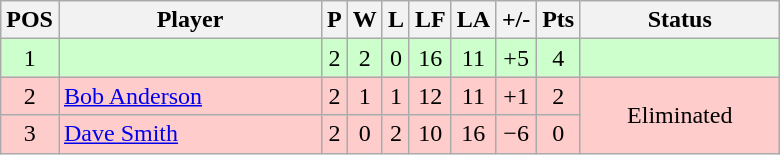<table class="wikitable" style="text-align:center; margin: 1em auto 1em auto, align:left">
<tr>
<th width=20>POS</th>
<th width=168>Player</th>
<th width=3>P</th>
<th width=3>W</th>
<th width=3>L</th>
<th width=20>LF</th>
<th width=20>LA</th>
<th width=20>+/-</th>
<th width=20>Pts</th>
<th width=126>Status</th>
</tr>
<tr style="background:#CCFFCC;">
<td>1</td>
<td style="text-align:left;"></td>
<td>2</td>
<td>2</td>
<td>0</td>
<td>16</td>
<td>11</td>
<td>+5</td>
<td>4</td>
<td rowspan=1></td>
</tr>
<tr style="background:#FFCCCC;">
<td>2</td>
<td style="text-align:left;"> <a href='#'>Bob Anderson</a></td>
<td>2</td>
<td>1</td>
<td>1</td>
<td>12</td>
<td>11</td>
<td>+1</td>
<td>2</td>
<td rowspan=2>Eliminated</td>
</tr>
<tr style="background:#FFCCCC;">
<td>3</td>
<td style="text-align:left;"> <a href='#'>Dave Smith</a></td>
<td>2</td>
<td>0</td>
<td>2</td>
<td>10</td>
<td>16</td>
<td>−6</td>
<td>0</td>
</tr>
</table>
